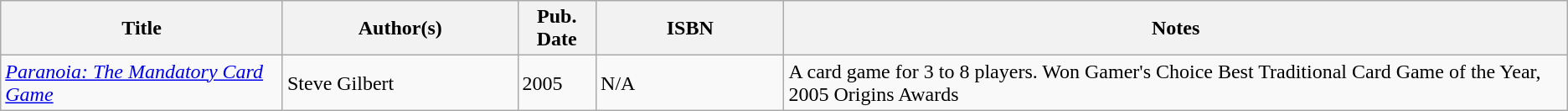<table class="sortable wikitable" border="1">
<tr>
<th width="18%">Title</th>
<th width="15%">Author(s)</th>
<th width="5%">Pub. Date</th>
<th width="12%">ISBN</th>
<th width="60%">Notes</th>
</tr>
<tr>
<td><em><a href='#'>Paranoia: The Mandatory Card Game</a></em></td>
<td>Steve Gilbert</td>
<td>2005</td>
<td>N/A</td>
<td>A card game for 3 to 8 players. Won Gamer's Choice Best Traditional Card Game of the Year, 2005 Origins Awards</td>
</tr>
</table>
